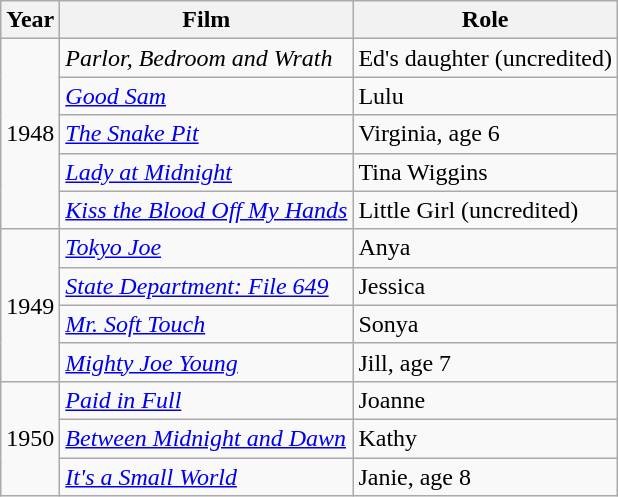<table class="wikitable">
<tr>
<th>Year</th>
<th>Film</th>
<th>Role</th>
</tr>
<tr>
<td rowspan=5>1948</td>
<td><em>Parlor, Bedroom and Wrath</em></td>
<td>Ed's daughter (uncredited)</td>
</tr>
<tr>
<td><em><a href='#'>Good Sam</a></em></td>
<td>Lulu</td>
</tr>
<tr>
<td><em><a href='#'>The Snake Pit</a></em></td>
<td>Virginia, age 6</td>
</tr>
<tr>
<td><em><a href='#'>Lady at Midnight</a></em></td>
<td>Tina Wiggins</td>
</tr>
<tr>
<td><em><a href='#'>Kiss the Blood Off My Hands</a></em></td>
<td>Little Girl (uncredited)</td>
</tr>
<tr>
<td rowspan=4>1949</td>
<td><em><a href='#'>Tokyo Joe</a></em></td>
<td>Anya</td>
</tr>
<tr>
<td><em><a href='#'>State Department: File 649</a></em></td>
<td>Jessica</td>
</tr>
<tr>
<td><em><a href='#'>Mr. Soft Touch</a></em></td>
<td>Sonya</td>
</tr>
<tr>
<td><em><a href='#'>Mighty Joe Young</a></em></td>
<td>Jill, age 7</td>
</tr>
<tr>
<td rowspan=3>1950</td>
<td><em><a href='#'>Paid in Full</a></em></td>
<td>Joanne</td>
</tr>
<tr>
<td><em><a href='#'>Between Midnight and Dawn</a></em></td>
<td>Kathy</td>
</tr>
<tr>
<td><em><a href='#'>It's a Small World</a></em></td>
<td>Janie, age 8</td>
</tr>
</table>
